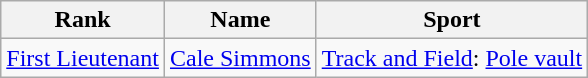<table class="wikitable sortable">
<tr>
<th>Rank</th>
<th>Name</th>
<th>Sport</th>
</tr>
<tr>
<td> <a href='#'>First Lieutenant</a></td>
<td data-sort-value="Simmons, Cale"><a href='#'>Cale Simmons</a></td>
<td> <a href='#'>Track and Field</a>: <a href='#'>Pole vault</a></td>
</tr>
</table>
